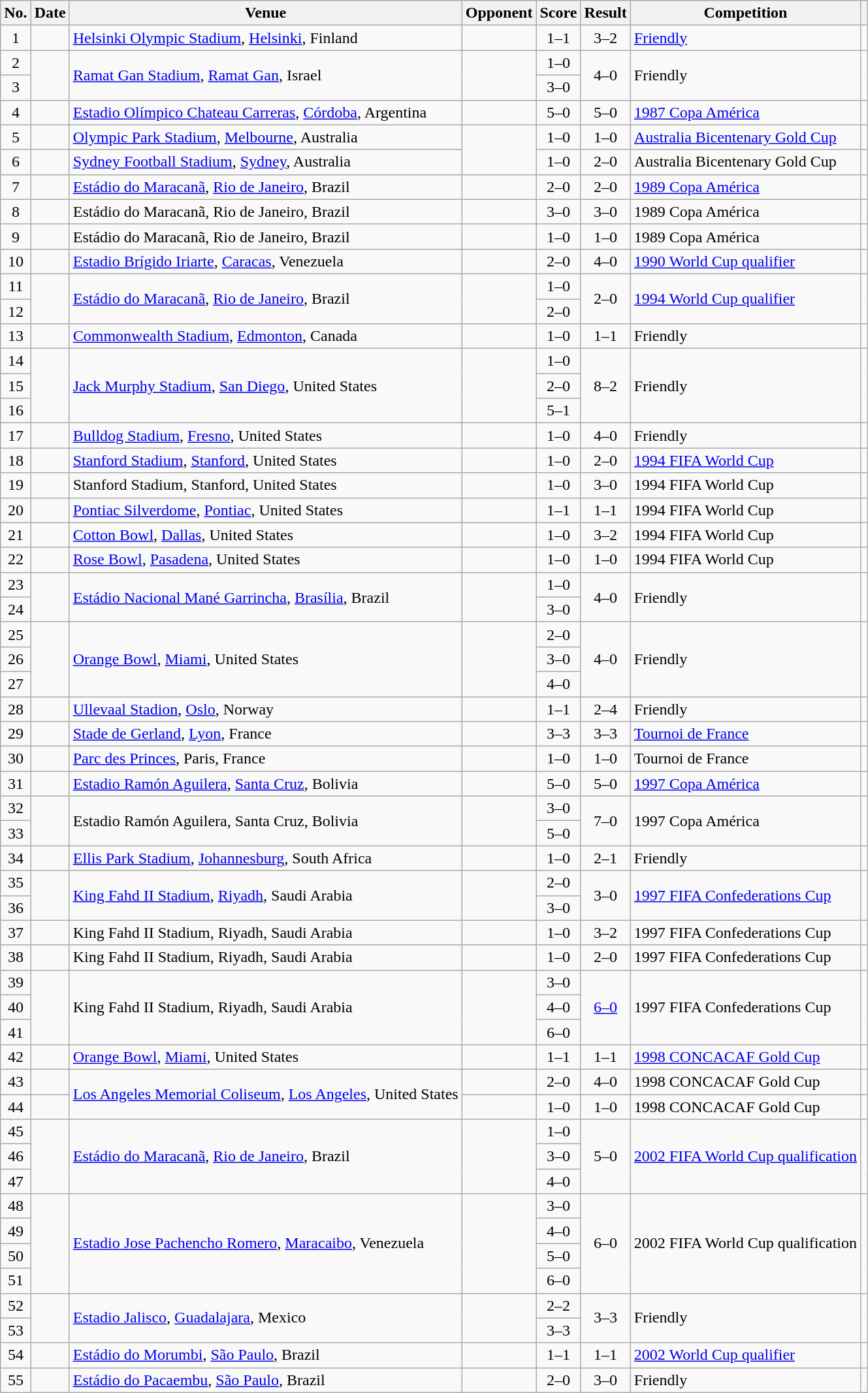<table class="wikitable sortable">
<tr>
<th scope="col">No.</th>
<th scope="col">Date</th>
<th scope="col">Venue</th>
<th scope="col">Opponent</th>
<th scope="col">Score</th>
<th scope="col">Result</th>
<th scope="col">Competition</th>
<th scope="col" class="unsortable"></th>
</tr>
<tr>
<td style="text-align:center">1</td>
<td></td>
<td><a href='#'>Helsinki Olympic Stadium</a>, <a href='#'>Helsinki</a>, Finland</td>
<td></td>
<td style="text-align:center">1–1</td>
<td style="text-align:center">3–2</td>
<td><a href='#'>Friendly</a></td>
<td></td>
</tr>
<tr>
<td style="text-align:center">2</td>
<td rowspan="2"></td>
<td rowspan="2"><a href='#'>Ramat Gan Stadium</a>, <a href='#'>Ramat Gan</a>, Israel</td>
<td rowspan="2"></td>
<td style="text-align:center">1–0</td>
<td rowspan="2" style="text-align:center">4–0</td>
<td rowspan="2">Friendly</td>
<td rowspan="2"></td>
</tr>
<tr>
<td style="text-align:center">3</td>
<td style="text-align:center">3–0</td>
</tr>
<tr>
<td style="text-align:center">4</td>
<td></td>
<td><a href='#'>Estadio Olímpico Chateau Carreras</a>, <a href='#'>Córdoba</a>, Argentina</td>
<td></td>
<td style="text-align:center">5–0</td>
<td style="text-align:center">5–0</td>
<td><a href='#'>1987 Copa América</a></td>
<td></td>
</tr>
<tr>
<td style="text-align:center">5</td>
<td></td>
<td><a href='#'>Olympic Park Stadium</a>, <a href='#'>Melbourne</a>, Australia</td>
<td rowspan="2"></td>
<td style="text-align:center">1–0</td>
<td style="text-align:center">1–0</td>
<td><a href='#'>Australia Bicentenary Gold Cup</a></td>
<td></td>
</tr>
<tr>
<td style="text-align:center">6</td>
<td></td>
<td><a href='#'>Sydney Football Stadium</a>, <a href='#'>Sydney</a>, Australia</td>
<td style="text-align:center">1–0</td>
<td style="text-align:center">2–0</td>
<td>Australia Bicentenary Gold Cup</td>
<td></td>
</tr>
<tr>
<td style="text-align:center">7</td>
<td></td>
<td><a href='#'>Estádio do Maracanã</a>, <a href='#'>Rio de Janeiro</a>, Brazil</td>
<td></td>
<td style="text-align:center">2–0</td>
<td style="text-align:center">2–0</td>
<td><a href='#'>1989 Copa América</a></td>
<td></td>
</tr>
<tr>
<td style="text-align:center">8</td>
<td></td>
<td>Estádio do Maracanã, Rio de Janeiro, Brazil</td>
<td></td>
<td style="text-align:center">3–0</td>
<td style="text-align:center">3–0</td>
<td>1989 Copa América</td>
<td></td>
</tr>
<tr>
<td style="text-align:center">9</td>
<td></td>
<td>Estádio do Maracanã, Rio de Janeiro, Brazil</td>
<td></td>
<td style="text-align:center">1–0</td>
<td style="text-align:center">1–0</td>
<td>1989 Copa América</td>
<td></td>
</tr>
<tr>
<td style="text-align:center">10</td>
<td></td>
<td><a href='#'>Estadio Brígido Iriarte</a>, <a href='#'>Caracas</a>, Venezuela</td>
<td></td>
<td style="text-align:center">2–0</td>
<td style="text-align:center">4–0</td>
<td><a href='#'>1990 World Cup qualifier</a></td>
<td></td>
</tr>
<tr>
<td style="text-align:center">11</td>
<td rowspan="2"></td>
<td rowspan="2"><a href='#'>Estádio do Maracanã</a>, <a href='#'>Rio de Janeiro</a>, Brazil</td>
<td rowspan="2"></td>
<td style="text-align:center">1–0</td>
<td rowspan="2" style="text-align:center">2–0</td>
<td rowspan="2"><a href='#'>1994 World Cup qualifier</a></td>
<td rowspan="2"></td>
</tr>
<tr>
<td style="text-align:center">12</td>
<td style="text-align:center">2–0</td>
</tr>
<tr>
<td style="text-align:center">13</td>
<td></td>
<td><a href='#'>Commonwealth Stadium</a>, <a href='#'>Edmonton</a>, Canada</td>
<td></td>
<td style="text-align:center">1–0</td>
<td style="text-align:center">1–1</td>
<td>Friendly</td>
<td></td>
</tr>
<tr>
<td style="text-align:center">14</td>
<td rowspan="3"></td>
<td rowspan="3"><a href='#'>Jack Murphy Stadium</a>, <a href='#'>San Diego</a>, United States</td>
<td rowspan="3"></td>
<td style="text-align:center">1–0</td>
<td rowspan="3" style="text-align:center">8–2</td>
<td rowspan="3">Friendly</td>
<td rowspan="3"></td>
</tr>
<tr>
<td style="text-align:center">15</td>
<td style="text-align:center">2–0</td>
</tr>
<tr>
<td style="text-align:center">16</td>
<td style="text-align:center">5–1</td>
</tr>
<tr>
<td style="text-align:center">17</td>
<td></td>
<td><a href='#'>Bulldog Stadium</a>, <a href='#'>Fresno</a>, United States</td>
<td></td>
<td style="text-align:center">1–0</td>
<td style="text-align:center">4–0</td>
<td>Friendly</td>
<td></td>
</tr>
<tr>
<td style="text-align:center">18</td>
<td></td>
<td><a href='#'>Stanford Stadium</a>, <a href='#'>Stanford</a>, United States</td>
<td></td>
<td style="text-align:center">1–0</td>
<td style="text-align:center">2–0</td>
<td><a href='#'>1994 FIFA World Cup</a></td>
<td></td>
</tr>
<tr>
<td style="text-align:center">19</td>
<td></td>
<td>Stanford Stadium, Stanford, United States</td>
<td></td>
<td style="text-align:center">1–0</td>
<td style="text-align:center">3–0</td>
<td>1994 FIFA World Cup</td>
<td></td>
</tr>
<tr>
<td style="text-align:center">20</td>
<td></td>
<td><a href='#'>Pontiac Silverdome</a>, <a href='#'>Pontiac</a>, United States</td>
<td></td>
<td style="text-align:center">1–1</td>
<td style="text-align:center">1–1</td>
<td>1994 FIFA World Cup</td>
<td></td>
</tr>
<tr>
<td style="text-align:center">21</td>
<td></td>
<td><a href='#'>Cotton Bowl</a>, <a href='#'>Dallas</a>, United States</td>
<td></td>
<td style="text-align:center">1–0</td>
<td style="text-align:center">3–2</td>
<td>1994 FIFA World Cup</td>
<td></td>
</tr>
<tr>
<td style="text-align:center">22</td>
<td></td>
<td><a href='#'>Rose Bowl</a>, <a href='#'>Pasadena</a>, United States</td>
<td></td>
<td style="text-align:center">1–0</td>
<td style="text-align:center">1–0</td>
<td>1994 FIFA World Cup</td>
<td></td>
</tr>
<tr>
<td style="text-align:center">23</td>
<td rowspan="2"></td>
<td rowspan="2"><a href='#'>Estádio Nacional Mané Garrincha</a>, <a href='#'>Brasília</a>, Brazil</td>
<td rowspan="2"></td>
<td style="text-align:center">1–0</td>
<td rowspan="2" style="text-align:center">4–0</td>
<td rowspan="2">Friendly</td>
<td rowspan="2"></td>
</tr>
<tr>
<td style="text-align:center">24</td>
<td style="text-align:center">3–0</td>
</tr>
<tr>
<td style="text-align:center">25</td>
<td rowspan="3"></td>
<td rowspan="3"><a href='#'>Orange Bowl</a>, <a href='#'>Miami</a>, United States</td>
<td rowspan="3"></td>
<td style="text-align:center">2–0</td>
<td rowspan="3" style="text-align:center">4–0</td>
<td rowspan="3">Friendly</td>
<td rowspan="3"></td>
</tr>
<tr>
<td style="text-align:center">26</td>
<td style="text-align:center">3–0</td>
</tr>
<tr>
<td style="text-align:center">27</td>
<td style="text-align:center">4–0</td>
</tr>
<tr>
<td style="text-align:center">28</td>
<td></td>
<td><a href='#'>Ullevaal Stadion</a>, <a href='#'>Oslo</a>, Norway</td>
<td></td>
<td style="text-align:center">1–1</td>
<td style="text-align:center">2–4</td>
<td>Friendly</td>
<td></td>
</tr>
<tr>
<td style="text-align:center">29</td>
<td></td>
<td><a href='#'>Stade de Gerland</a>, <a href='#'>Lyon</a>, France</td>
<td></td>
<td style="text-align:center">3–3</td>
<td style="text-align:center">3–3</td>
<td><a href='#'>Tournoi de France</a></td>
<td></td>
</tr>
<tr>
<td style="text-align:center">30</td>
<td></td>
<td><a href='#'>Parc des Princes</a>, Paris, France</td>
<td></td>
<td style="text-align:center">1–0</td>
<td style="text-align:center">1–0</td>
<td>Tournoi de France</td>
<td></td>
</tr>
<tr>
<td style="text-align:center">31</td>
<td></td>
<td><a href='#'>Estadio Ramón Aguilera</a>, <a href='#'>Santa Cruz</a>, Bolivia</td>
<td></td>
<td style="text-align:center">5–0</td>
<td style="text-align:center">5–0</td>
<td><a href='#'>1997 Copa América</a></td>
<td></td>
</tr>
<tr>
<td style="text-align:center">32</td>
<td rowspan="2"></td>
<td rowspan="2">Estadio Ramón Aguilera, Santa Cruz, Bolivia</td>
<td rowspan="2"></td>
<td style="text-align:center">3–0</td>
<td rowspan="2" style="text-align:center">7–0</td>
<td rowspan="2">1997 Copa América</td>
<td rowspan="2"></td>
</tr>
<tr>
<td style="text-align:center">33</td>
<td style="text-align:center">5–0</td>
</tr>
<tr>
<td style="text-align:center">34</td>
<td></td>
<td><a href='#'>Ellis Park Stadium</a>, <a href='#'>Johannesburg</a>, South Africa</td>
<td></td>
<td style="text-align:center">1–0</td>
<td style="text-align:center">2–1</td>
<td>Friendly</td>
<td></td>
</tr>
<tr>
<td style="text-align:center">35</td>
<td rowspan="2"></td>
<td rowspan="2"><a href='#'>King Fahd II Stadium</a>, <a href='#'>Riyadh</a>, Saudi Arabia</td>
<td rowspan="2"></td>
<td style="text-align:center">2–0</td>
<td rowspan="2" style="text-align:center">3–0</td>
<td rowspan="2"><a href='#'>1997 FIFA Confederations Cup</a></td>
<td rowspan="2"></td>
</tr>
<tr>
<td style="text-align:center">36</td>
<td style="text-align:center">3–0</td>
</tr>
<tr>
<td style="text-align:center">37</td>
<td></td>
<td>King Fahd II Stadium, Riyadh, Saudi Arabia</td>
<td></td>
<td style="text-align:center">1–0</td>
<td style="text-align:center">3–2</td>
<td>1997 FIFA Confederations Cup</td>
<td></td>
</tr>
<tr>
<td style="text-align:center">38</td>
<td></td>
<td>King Fahd II Stadium, Riyadh, Saudi Arabia</td>
<td></td>
<td style="text-align:center">1–0</td>
<td style="text-align:center">2–0</td>
<td>1997 FIFA Confederations Cup</td>
<td></td>
</tr>
<tr>
<td style="text-align:center">39</td>
<td rowspan="3"></td>
<td rowspan="3">King Fahd II Stadium, Riyadh, Saudi Arabia</td>
<td rowspan="3"></td>
<td style="text-align:center">3–0</td>
<td rowspan="3" style="text-align:center"><a href='#'>6–0</a></td>
<td rowspan="3">1997 FIFA Confederations Cup</td>
<td rowspan="3"></td>
</tr>
<tr>
<td style="text-align:center">40</td>
<td style="text-align:center">4–0</td>
</tr>
<tr>
<td style="text-align:center">41</td>
<td style="text-align:center">6–0</td>
</tr>
<tr>
<td style="text-align:center">42</td>
<td></td>
<td><a href='#'>Orange Bowl</a>, <a href='#'>Miami</a>, United States</td>
<td></td>
<td style="text-align:center">1–1</td>
<td style="text-align:center">1–1</td>
<td><a href='#'>1998 CONCACAF Gold Cup</a></td>
<td></td>
</tr>
<tr>
<td style="text-align:center">43</td>
<td></td>
<td rowspan="2"><a href='#'>Los Angeles Memorial Coliseum</a>, <a href='#'>Los Angeles</a>, United States</td>
<td></td>
<td style="text-align:center">2–0</td>
<td style="text-align:center">4–0</td>
<td>1998 CONCACAF Gold Cup</td>
<td></td>
</tr>
<tr>
<td style="text-align:center">44</td>
<td></td>
<td></td>
<td style="text-align:center">1–0</td>
<td style="text-align:center">1–0</td>
<td>1998 CONCACAF Gold Cup</td>
<td></td>
</tr>
<tr>
<td style="text-align:center">45</td>
<td rowspan="3"></td>
<td rowspan="3"><a href='#'>Estádio do Maracanã</a>, <a href='#'>Rio de Janeiro</a>, Brazil</td>
<td rowspan="3"></td>
<td style="text-align:center">1–0</td>
<td rowspan="3" style="text-align:center">5–0</td>
<td rowspan="3"><a href='#'>2002 FIFA World Cup qualification</a></td>
<td rowspan="3"></td>
</tr>
<tr>
<td style="text-align:center">46</td>
<td style="text-align:center">3–0</td>
</tr>
<tr>
<td style="text-align:center">47</td>
<td style="text-align:center">4–0</td>
</tr>
<tr>
<td style="text-align:center">48</td>
<td rowspan="4"></td>
<td rowspan="4"><a href='#'>Estadio Jose Pachencho Romero</a>, <a href='#'>Maracaibo</a>, Venezuela</td>
<td rowspan="4"></td>
<td style="text-align:center">3–0</td>
<td rowspan="4" style="text-align:center">6–0</td>
<td rowspan="4">2002 FIFA World Cup qualification</td>
<td rowspan="4"></td>
</tr>
<tr>
<td style="text-align:center">49</td>
<td style="text-align:center">4–0</td>
</tr>
<tr>
<td style="text-align:center">50</td>
<td style="text-align:center">5–0</td>
</tr>
<tr>
<td style="text-align:center">51</td>
<td style="text-align:center">6–0</td>
</tr>
<tr>
<td style="text-align:center">52</td>
<td rowspan="2"></td>
<td rowspan="2"><a href='#'>Estadio Jalisco</a>, <a href='#'>Guadalajara</a>, Mexico</td>
<td rowspan="2"></td>
<td style="text-align:center">2–2</td>
<td rowspan="2" style="text-align:center">3–3</td>
<td rowspan="2">Friendly</td>
<td rowspan="2"></td>
</tr>
<tr>
<td style="text-align:center">53</td>
<td style="text-align:center">3–3</td>
</tr>
<tr>
<td style="text-align:center">54</td>
<td></td>
<td><a href='#'>Estádio do Morumbi</a>, <a href='#'>São Paulo</a>, Brazil</td>
<td></td>
<td style="text-align:center">1–1</td>
<td style="text-align:center">1–1</td>
<td><a href='#'>2002 World Cup qualifier</a></td>
<td></td>
</tr>
<tr>
<td style="text-align:center">55</td>
<td></td>
<td><a href='#'>Estádio do Pacaembu</a>, <a href='#'>São Paulo</a>, Brazil</td>
<td></td>
<td style="text-align:center">2–0</td>
<td style="text-align:center">3–0</td>
<td>Friendly</td>
<td></td>
</tr>
</table>
